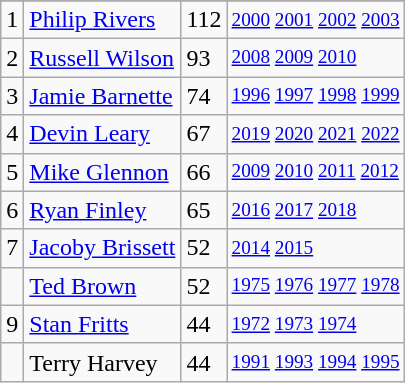<table class="wikitable">
<tr>
</tr>
<tr>
<td>1</td>
<td><a href='#'>Philip Rivers</a></td>
<td><abbr>112</abbr></td>
<td style="font-size:80%;"><a href='#'>2000</a> <a href='#'>2001</a> <a href='#'>2002</a> <a href='#'>2003</a></td>
</tr>
<tr>
<td>2</td>
<td><a href='#'>Russell Wilson</a></td>
<td><abbr>93</abbr></td>
<td style="font-size:80%;"><a href='#'>2008</a> <a href='#'>2009</a> <a href='#'>2010</a></td>
</tr>
<tr>
<td>3</td>
<td><a href='#'>Jamie Barnette</a></td>
<td><abbr>74</abbr></td>
<td style="font-size:80%;"><a href='#'>1996</a> <a href='#'>1997</a> <a href='#'>1998</a> <a href='#'>1999</a></td>
</tr>
<tr>
<td>4</td>
<td><a href='#'>Devin Leary</a></td>
<td><abbr>67</abbr></td>
<td style="font-size:80%;"><a href='#'>2019</a> <a href='#'>2020</a> <a href='#'>2021</a> <a href='#'>2022</a></td>
</tr>
<tr>
<td>5</td>
<td><a href='#'>Mike Glennon</a></td>
<td><abbr>66</abbr></td>
<td style="font-size:80%;"><a href='#'>2009</a> <a href='#'>2010</a> <a href='#'>2011</a> <a href='#'>2012</a></td>
</tr>
<tr>
<td>6</td>
<td><a href='#'>Ryan Finley</a></td>
<td><abbr>65</abbr></td>
<td style="font-size:80%;"><a href='#'>2016</a> <a href='#'>2017</a>  <a href='#'>2018</a></td>
</tr>
<tr>
<td>7</td>
<td><a href='#'>Jacoby Brissett</a></td>
<td><abbr>52</abbr></td>
<td style="font-size:80%;"><a href='#'>2014</a> <a href='#'>2015</a></td>
</tr>
<tr>
<td></td>
<td><a href='#'>Ted Brown</a></td>
<td><abbr>52</abbr></td>
<td style="font-size:80%;"><a href='#'>1975</a> <a href='#'>1976</a> <a href='#'>1977</a> <a href='#'>1978</a></td>
</tr>
<tr>
<td>9</td>
<td><a href='#'>Stan Fritts</a></td>
<td><abbr>44</abbr></td>
<td style="font-size:80%;"><a href='#'>1972</a> <a href='#'>1973</a> <a href='#'>1974</a></td>
</tr>
<tr>
<td></td>
<td>Terry Harvey</td>
<td><abbr>44</abbr></td>
<td style="font-size:80%;"><a href='#'>1991</a> <a href='#'>1993</a> <a href='#'>1994</a> <a href='#'>1995</a></td>
</tr>
</table>
